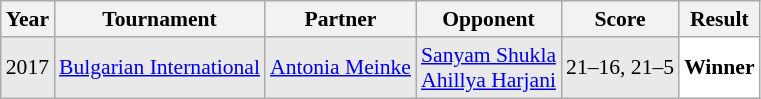<table class="sortable wikitable" style="font-size: 90%;">
<tr>
<th>Year</th>
<th>Tournament</th>
<th>Partner</th>
<th>Opponent</th>
<th>Score</th>
<th>Result</th>
</tr>
<tr style="background:#E9E9E9">
<td align="center">2017</td>
<td align="left"><a href='#'>Bulgarian International</a></td>
<td align="left"> <a href='#'>Antonia Meinke</a></td>
<td align="left"> <a href='#'>Sanyam Shukla</a> <br>  <a href='#'>Ahillya Harjani</a></td>
<td align="left">21–16, 21–5</td>
<td style="text-align:left; background:white"> <strong>Winner</strong></td>
</tr>
</table>
